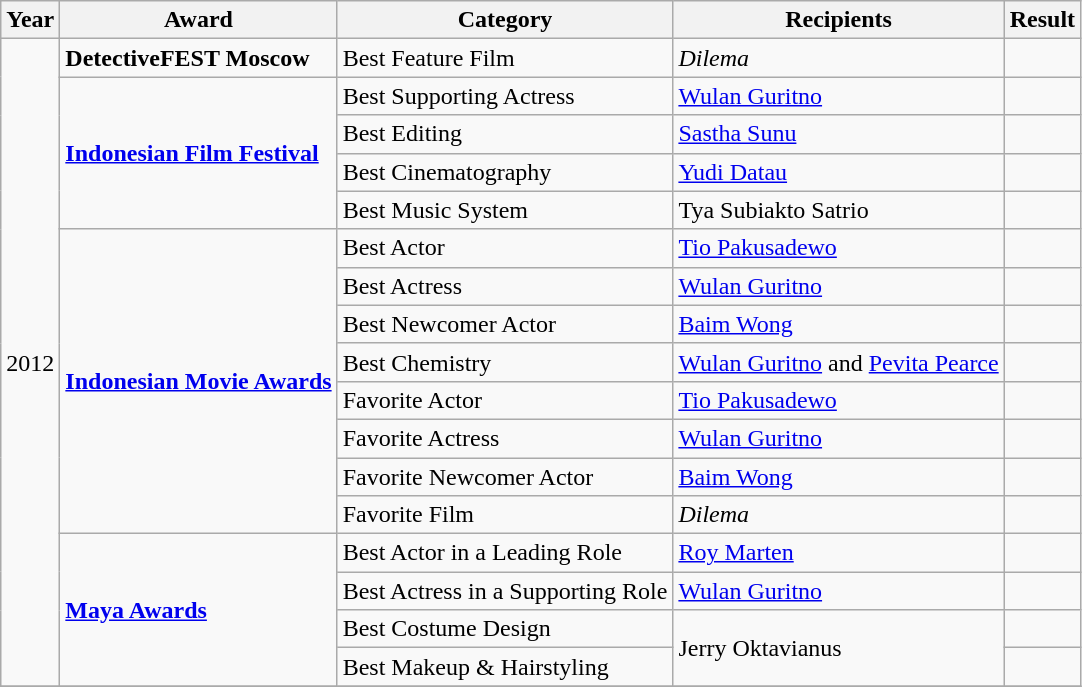<table class="wikitable">
<tr>
<th>Year</th>
<th>Award</th>
<th>Category</th>
<th>Recipients</th>
<th>Result</th>
</tr>
<tr>
<td rowspan= "17">2012</td>
<td><strong>DetectiveFEST Moscow</strong></td>
<td>Best Feature Film</td>
<td><em>Dilema</em></td>
<td></td>
</tr>
<tr>
<td rowspan= "4"><strong><a href='#'>Indonesian Film Festival</a></strong></td>
<td>Best Supporting Actress</td>
<td><a href='#'>Wulan Guritno</a></td>
<td></td>
</tr>
<tr>
<td>Best Editing</td>
<td><a href='#'>Sastha Sunu</a></td>
<td></td>
</tr>
<tr>
<td>Best Cinematography</td>
<td><a href='#'>Yudi Datau</a></td>
<td></td>
</tr>
<tr>
<td>Best Music System</td>
<td>Tya Subiakto Satrio</td>
<td></td>
</tr>
<tr>
<td rowspan= "8"><strong><a href='#'>Indonesian Movie Awards</a></strong></td>
<td>Best Actor</td>
<td><a href='#'>Tio Pakusadewo</a></td>
<td></td>
</tr>
<tr>
<td>Best Actress</td>
<td><a href='#'>Wulan Guritno</a></td>
<td></td>
</tr>
<tr>
<td>Best Newcomer Actor</td>
<td><a href='#'>Baim Wong</a></td>
<td></td>
</tr>
<tr>
<td>Best Chemistry</td>
<td><a href='#'>Wulan Guritno</a> and <a href='#'>Pevita Pearce</a></td>
<td></td>
</tr>
<tr>
<td>Favorite Actor</td>
<td><a href='#'>Tio Pakusadewo</a></td>
<td></td>
</tr>
<tr>
<td>Favorite Actress</td>
<td><a href='#'>Wulan Guritno</a></td>
<td></td>
</tr>
<tr>
<td>Favorite Newcomer Actor</td>
<td><a href='#'>Baim Wong</a></td>
<td></td>
</tr>
<tr>
<td>Favorite Film</td>
<td><em>Dilema</em></td>
<td></td>
</tr>
<tr>
<td rowspan= "4"><strong><a href='#'>Maya Awards</a></strong></td>
<td>Best Actor in a Leading Role</td>
<td><a href='#'>Roy Marten</a></td>
<td></td>
</tr>
<tr>
<td>Best Actress in a Supporting Role</td>
<td><a href='#'>Wulan Guritno</a></td>
<td></td>
</tr>
<tr>
<td>Best Costume Design</td>
<td rowspan= "2">Jerry Oktavianus</td>
<td></td>
</tr>
<tr>
<td>Best Makeup & Hairstyling</td>
<td></td>
</tr>
<tr>
</tr>
</table>
